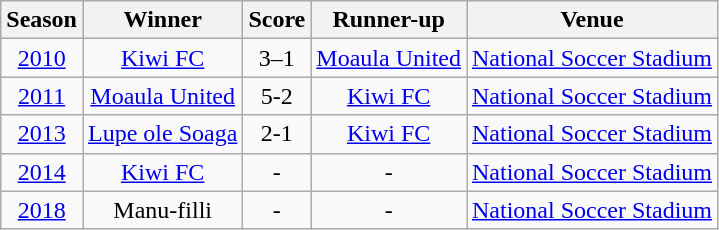<table class="sortable plainrowheaders wikitable">
<tr>
<th scope=col>Season</th>
<th scope=col>Winner</th>
<th scope=col>Score</th>
<th scope=col>Runner-up</th>
<th scope=col>Venue</th>
</tr>
<tr>
<td align="center" !scope=row style=text-align:center><a href='#'>2010</a></td>
<td align="center"><a href='#'>Kiwi FC</a></td>
<td align="center">3–1</td>
<td align="center"><a href='#'>Moaula United</a></td>
<td align="center"><a href='#'>National Soccer Stadium</a></td>
</tr>
<tr>
<td align="center" !scope=row style=text-align:center><a href='#'>2011</a></td>
<td align="center"><a href='#'>Moaula United</a></td>
<td align="center">5-2</td>
<td align="center"><a href='#'>Kiwi FC</a></td>
<td align="center"><a href='#'>National Soccer Stadium</a></td>
</tr>
<tr>
<td align="center" !scope=row style=text-align:center><a href='#'>2013</a></td>
<td align="center"><a href='#'>Lupe ole Soaga</a></td>
<td align="center">2-1</td>
<td align="center"><a href='#'>Kiwi FC</a></td>
<td align="center"><a href='#'>National Soccer Stadium</a></td>
</tr>
<tr>
<td align="center" !scope=row style=text-align:center><a href='#'>2014</a></td>
<td align="center"><a href='#'>Kiwi FC</a></td>
<td align="center">-</td>
<td align="center">-</td>
<td align="center"><a href='#'>National Soccer Stadium</a></td>
</tr>
<tr>
<td align="center" !scope=row style=text-align:center><a href='#'>2018</a></td>
<td align="center">Manu-filli</td>
<td align="center">-</td>
<td align="center">-</td>
<td align="center"><a href='#'>National Soccer Stadium</a></td>
</tr>
</table>
